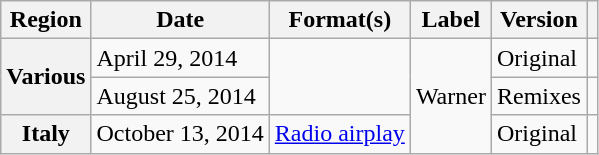<table class="wikitable plainrowheaders">
<tr>
<th scope="col">Region</th>
<th scope="col">Date</th>
<th scope="col">Format(s)</th>
<th scope="col">Label</th>
<th scope="col">Version</th>
<th scope="col"></th>
</tr>
<tr>
<th scope="row" rowspan="2">Various</th>
<td>April 29, 2014</td>
<td rowspan="2"></td>
<td rowspan="3">Warner</td>
<td>Original</td>
<td></td>
</tr>
<tr>
<td>August 25, 2014</td>
<td>Remixes</td>
<td></td>
</tr>
<tr>
<th scope="row">Italy</th>
<td>October 13, 2014</td>
<td><a href='#'>Radio airplay</a></td>
<td>Original</td>
<td></td>
</tr>
</table>
